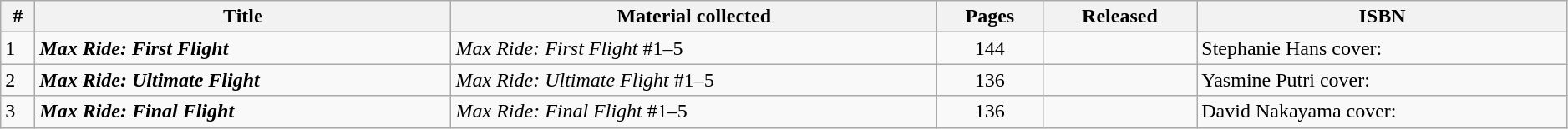<table class="wikitable sortable" width=99%>
<tr>
<th class="unsortable" width=20px>#</th>
<th>Title</th>
<th class="unsortable">Material collected</th>
<th>Pages</th>
<th>Released</th>
<th class="unsortable">ISBN</th>
</tr>
<tr>
<td>1</td>
<td><strong><em>Max Ride: First Flight</em></strong></td>
<td><em>Max Ride: First Flight</em> #1–5</td>
<td style="text-align: center;">144</td>
<td></td>
<td>Stephanie Hans cover: </td>
</tr>
<tr>
<td>2</td>
<td><strong><em>Max Ride: Ultimate Flight</em></strong></td>
<td><em>Max Ride: Ultimate Flight</em> #1–5</td>
<td style="text-align: center;">136</td>
<td></td>
<td>Yasmine Putri cover: </td>
</tr>
<tr>
<td>3</td>
<td><strong><em>Max Ride: Final Flight</em></strong></td>
<td><em>Max Ride: Final Flight</em> #1–5</td>
<td style="text-align: center;">136</td>
<td></td>
<td>David Nakayama cover: </td>
</tr>
</table>
